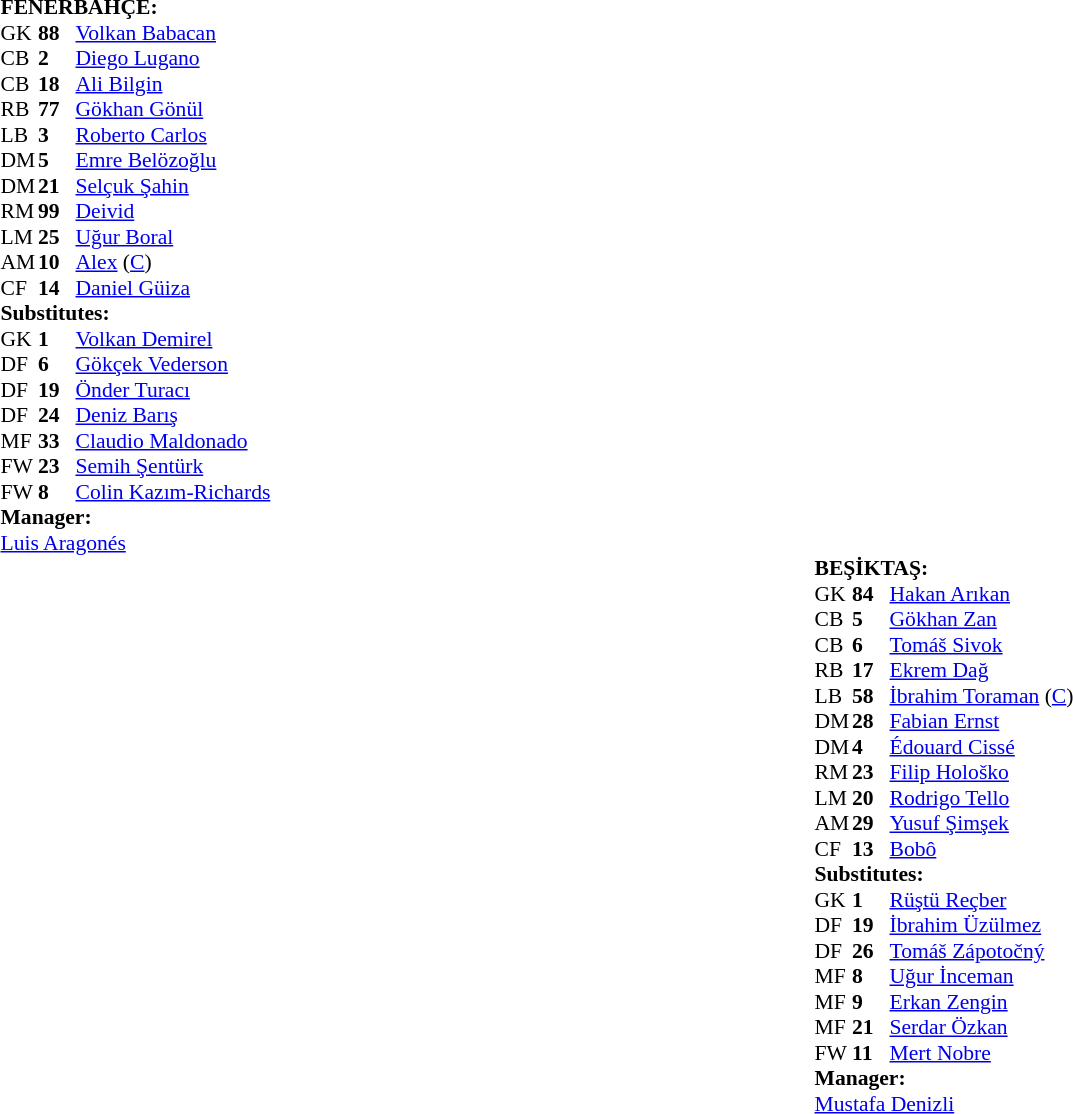<table width="100%">
<tr>
<td valign="top" width="50%"><br><table style="font-size: 90%" cellspacing="0" cellpadding="0">
<tr>
<td colspan="4"><strong>FENERBAHÇE:</strong></td>
</tr>
<tr>
<th width=25></th>
<th width=25></th>
</tr>
<tr>
<td>GK</td>
<td><strong>88</strong></td>
<td> <a href='#'>Volkan Babacan</a></td>
</tr>
<tr>
<td>CB</td>
<td><strong>2</strong></td>
<td> <a href='#'>Diego Lugano</a></td>
<td></td>
<td></td>
</tr>
<tr>
<td>CB</td>
<td><strong>18</strong></td>
<td> <a href='#'>Ali Bilgin</a></td>
</tr>
<tr>
<td>RB</td>
<td><strong>77</strong></td>
<td> <a href='#'>Gökhan Gönül</a></td>
</tr>
<tr>
<td>LB</td>
<td><strong>3</strong></td>
<td> <a href='#'>Roberto Carlos</a></td>
</tr>
<tr>
<td>DM</td>
<td><strong>5</strong></td>
<td> <a href='#'>Emre Belözoğlu</a></td>
<td></td>
<td></td>
<td></td>
</tr>
<tr>
<td>DM</td>
<td><strong>21</strong></td>
<td> <a href='#'>Selçuk Şahin</a></td>
</tr>
<tr>
<td>RM</td>
<td><strong>99</strong></td>
<td> <a href='#'>Deivid</a></td>
</tr>
<tr>
<td>LM</td>
<td><strong>25</strong></td>
<td> <a href='#'>Uğur Boral</a></td>
<td></td>
<td></td>
<td></td>
</tr>
<tr>
<td>AM</td>
<td><strong>10</strong></td>
<td> <a href='#'>Alex</a> (<a href='#'>C</a>)</td>
</tr>
<tr>
<td>CF</td>
<td><strong>14</strong></td>
<td> <a href='#'>Daniel Güiza</a></td>
</tr>
<tr>
<td colspan=3><strong>Substitutes:</strong></td>
</tr>
<tr>
<td>GK</td>
<td><strong>1</strong></td>
<td> <a href='#'>Volkan Demirel</a></td>
</tr>
<tr>
<td>DF</td>
<td><strong>6</strong></td>
<td> <a href='#'>Gökçek Vederson</a></td>
</tr>
<tr>
<td>DF</td>
<td><strong>19</strong></td>
<td> <a href='#'>Önder Turacı</a></td>
</tr>
<tr>
<td>DF</td>
<td><strong>24</strong></td>
<td> <a href='#'>Deniz Barış</a></td>
<td></td>
<td></td>
<td></td>
</tr>
<tr>
<td>MF</td>
<td><strong>33</strong></td>
<td> <a href='#'>Claudio Maldonado</a></td>
</tr>
<tr>
<td>FW</td>
<td><strong>23</strong></td>
<td> <a href='#'>Semih Şentürk</a></td>
<td></td>
<td></td>
<td></td>
</tr>
<tr>
<td>FW</td>
<td><strong>8</strong></td>
<td> <a href='#'>Colin Kazım-Richards</a></td>
</tr>
<tr>
<td colspan=3><strong>Manager:</strong></td>
</tr>
<tr>
<td colspan=4> <a href='#'>Luis Aragonés</a></td>
</tr>
</table>
<table style="font-size: 90%" cellspacing="0" cellpadding="0" align=center>
<tr>
<td colspan="4"><strong>BEŞİKTAŞ:</strong></td>
</tr>
<tr>
<th width=25></th>
<th width=25></th>
</tr>
<tr>
<td>GK</td>
<td><strong>84</strong></td>
<td> <a href='#'>Hakan Arıkan</a></td>
</tr>
<tr>
<td>CB</td>
<td><strong>5</strong></td>
<td> <a href='#'>Gökhan Zan</a></td>
</tr>
<tr>
<td>CB</td>
<td><strong>6</strong></td>
<td> <a href='#'>Tomáš Sivok</a></td>
<td></td>
<td></td>
</tr>
<tr>
<td>RB</td>
<td><strong>17</strong></td>
<td> <a href='#'>Ekrem Dağ</a></td>
</tr>
<tr>
<td>LB</td>
<td><strong>58</strong></td>
<td> <a href='#'>İbrahim Toraman</a> (<a href='#'>C</a>)</td>
<td></td>
<td></td>
<td></td>
</tr>
<tr>
<td>DM</td>
<td><strong>28</strong></td>
<td> <a href='#'>Fabian Ernst</a></td>
<td></td>
<td></td>
<td></td>
</tr>
<tr>
<td>DM</td>
<td><strong>4</strong></td>
<td> <a href='#'>Édouard Cissé</a></td>
</tr>
<tr>
<td>RM</td>
<td><strong>23</strong></td>
<td> <a href='#'>Filip Hološko</a></td>
</tr>
<tr>
<td>LM</td>
<td><strong>20</strong></td>
<td> <a href='#'>Rodrigo Tello</a></td>
</tr>
<tr>
<td>AM</td>
<td><strong>29</strong></td>
<td> <a href='#'>Yusuf Şimşek</a></td>
<td></td>
<td></td>
<td></td>
</tr>
<tr>
<td>CF</td>
<td><strong>13</strong></td>
<td> <a href='#'>Bobô</a></td>
<td></td>
<td></td>
<td></td>
</tr>
<tr>
<td colspan=3><strong>Substitutes:</strong></td>
</tr>
<tr>
<td>GK</td>
<td><strong>1</strong></td>
<td> <a href='#'>Rüştü Reçber</a></td>
</tr>
<tr>
<td>DF</td>
<td><strong>19</strong></td>
<td> <a href='#'>İbrahim Üzülmez</a></td>
<td></td>
<td></td>
<td></td>
</tr>
<tr>
<td>DF</td>
<td><strong>26</strong></td>
<td> <a href='#'>Tomáš Zápotočný</a></td>
</tr>
<tr>
<td>MF</td>
<td><strong>8</strong></td>
<td> <a href='#'>Uğur İnceman</a></td>
<td></td>
<td></td>
<td></td>
</tr>
<tr>
<td>MF</td>
<td><strong>9</strong></td>
<td> <a href='#'>Erkan Zengin</a></td>
</tr>
<tr>
<td>MF</td>
<td><strong>21</strong></td>
<td> <a href='#'>Serdar Özkan</a></td>
</tr>
<tr>
<td>FW</td>
<td><strong>11</strong></td>
<td> <a href='#'>Mert Nobre</a></td>
<td></td>
<td></td>
<td></td>
</tr>
<tr>
<td colspan=3><strong>Manager:</strong></td>
</tr>
<tr>
<td colspan=4> <a href='#'>Mustafa Denizli</a></td>
</tr>
</table>
</td>
</tr>
</table>
